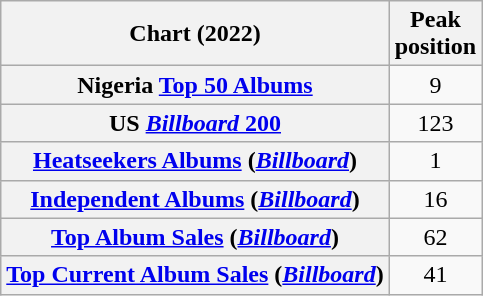<table class="wikitable sortable plainrowheaders" style="text-align:center;">
<tr>
<th scope="col">Chart (2022)</th>
<th scope="col">Peak<br>position</th>
</tr>
<tr>
<th scope="row">Nigeria <a href='#'>Top 50 Albums</a></th>
<td>9</td>
</tr>
<tr>
<th scope="row">US <a href='#'><em>Billboard</em> 200</a></th>
<td>123</td>
</tr>
<tr>
<th scope="row"><a href='#'>Heatseekers Albums</a> (<em><a href='#'>Billboard</a></em>)</th>
<td>1</td>
</tr>
<tr>
<th scope="row"><a href='#'>Independent Albums</a> (<em><a href='#'>Billboard</a></em>)</th>
<td>16</td>
</tr>
<tr>
<th scope="row"><a href='#'>Top Album Sales</a> (<em><a href='#'>Billboard</a></em>)</th>
<td>62</td>
</tr>
<tr>
<th scope="row"><a href='#'>Top Current Album Sales</a> (<em><a href='#'>Billboard</a></em>)</th>
<td>41</td>
</tr>
</table>
